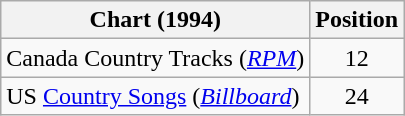<table class="wikitable sortable">
<tr>
<th scope="col">Chart (1994)</th>
<th scope="col">Position</th>
</tr>
<tr>
<td>Canada Country Tracks (<em><a href='#'>RPM</a></em>)</td>
<td align="center">12</td>
</tr>
<tr>
<td>US <a href='#'>Country Songs</a> (<em><a href='#'>Billboard</a></em>)</td>
<td align="center">24</td>
</tr>
</table>
